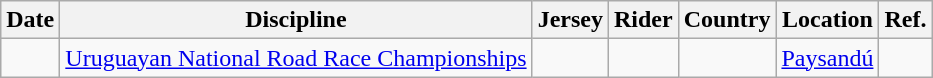<table class="wikitable sortable">
<tr>
<th>Date</th>
<th>Discipline</th>
<th>Jersey</th>
<th>Rider</th>
<th>Country</th>
<th>Location</th>
<th class="unsortable">Ref.</th>
</tr>
<tr>
<td></td>
<td><a href='#'>Uruguayan National Road Race Championships</a></td>
<td align="center"></td>
<td></td>
<td></td>
<td><a href='#'>Paysandú</a></td>
<td align="center"></td>
</tr>
</table>
